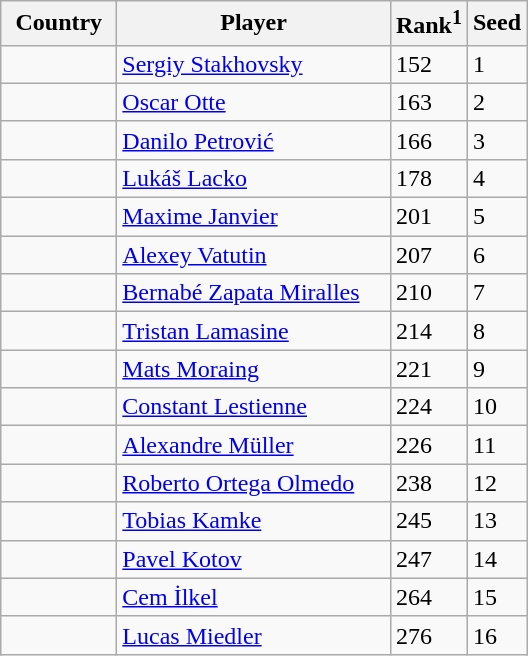<table class="sortable wikitable">
<tr>
<th width="70">Country</th>
<th width="175">Player</th>
<th>Rank<sup>1</sup></th>
<th>Seed</th>
</tr>
<tr>
<td></td>
<td><a href='#'>Sergiy Stakhovsky</a></td>
<td>152</td>
<td>1</td>
</tr>
<tr>
<td></td>
<td><a href='#'>Oscar Otte</a></td>
<td>163</td>
<td>2</td>
</tr>
<tr>
<td></td>
<td><a href='#'>Danilo Petrović</a></td>
<td>166</td>
<td>3</td>
</tr>
<tr>
<td></td>
<td><a href='#'>Lukáš Lacko</a></td>
<td>178</td>
<td>4</td>
</tr>
<tr>
<td></td>
<td><a href='#'>Maxime Janvier</a></td>
<td>201</td>
<td>5</td>
</tr>
<tr>
<td></td>
<td><a href='#'>Alexey Vatutin</a></td>
<td>207</td>
<td>6</td>
</tr>
<tr>
<td></td>
<td><a href='#'>Bernabé Zapata Miralles</a></td>
<td>210</td>
<td>7</td>
</tr>
<tr>
<td></td>
<td><a href='#'>Tristan Lamasine</a></td>
<td>214</td>
<td>8</td>
</tr>
<tr>
<td></td>
<td><a href='#'>Mats Moraing</a></td>
<td>221</td>
<td>9</td>
</tr>
<tr>
<td></td>
<td><a href='#'>Constant Lestienne</a></td>
<td>224</td>
<td>10</td>
</tr>
<tr>
<td></td>
<td><a href='#'>Alexandre Müller</a></td>
<td>226</td>
<td>11</td>
</tr>
<tr>
<td></td>
<td><a href='#'>Roberto Ortega Olmedo</a></td>
<td>238</td>
<td>12</td>
</tr>
<tr>
<td></td>
<td><a href='#'>Tobias Kamke</a></td>
<td>245</td>
<td>13</td>
</tr>
<tr>
<td></td>
<td><a href='#'>Pavel Kotov</a></td>
<td>247</td>
<td>14</td>
</tr>
<tr>
<td></td>
<td><a href='#'>Cem İlkel</a></td>
<td>264</td>
<td>15</td>
</tr>
<tr>
<td></td>
<td><a href='#'>Lucas Miedler</a></td>
<td>276</td>
<td>16</td>
</tr>
</table>
